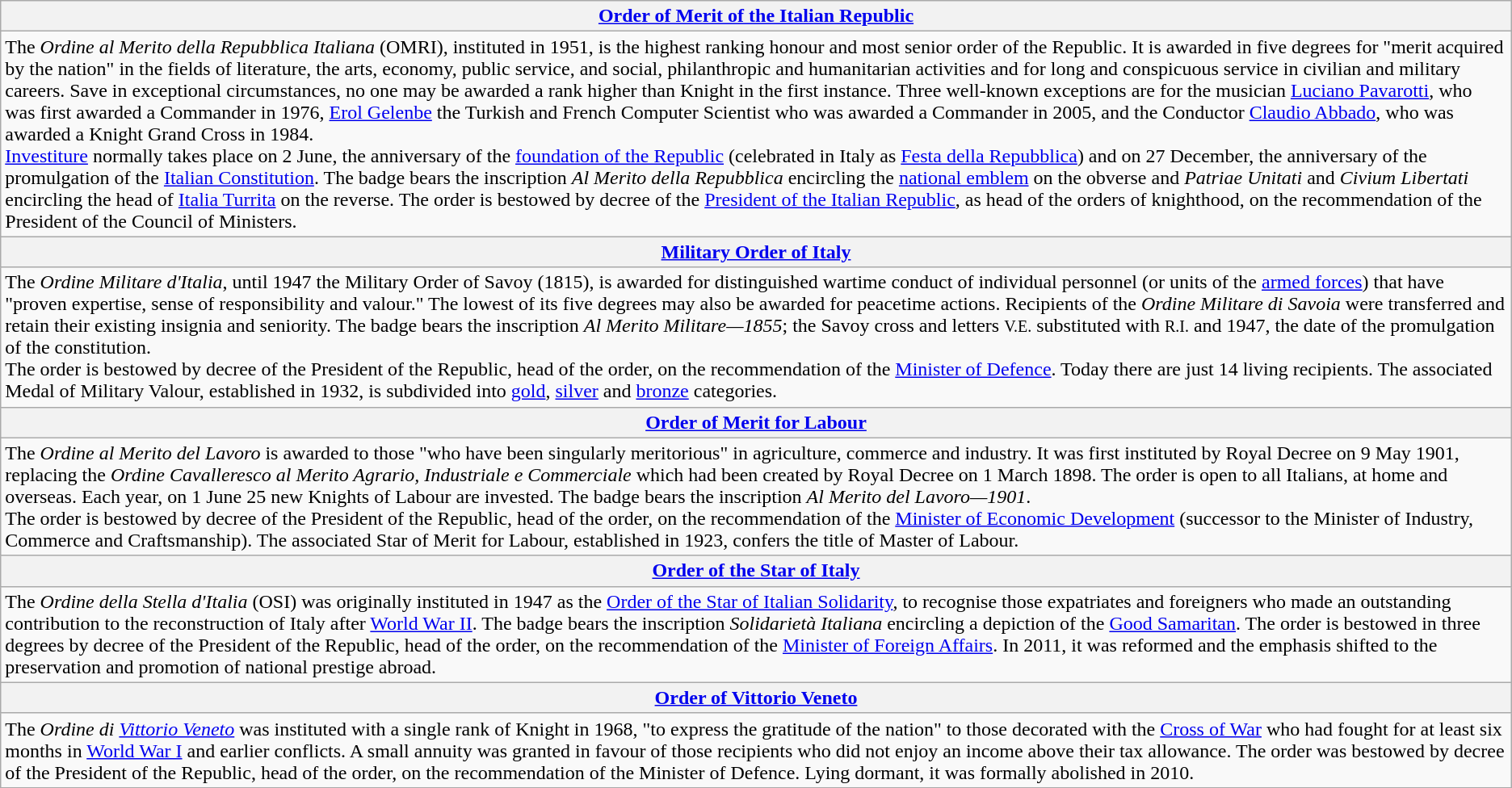<table class="wikitable">
<tr style="text-align:left">
<th> <a href='#'>Order of Merit of the Italian Republic</a></th>
</tr>
<tr>
<td>The <em>Ordine al Merito della Repubblica Italiana</em> (OMRI), instituted in 1951, is the highest ranking honour and most senior order of the Republic. It is awarded in five degrees for "merit acquired by the nation" in the fields of literature, the arts, economy, public service, and social, philanthropic and humanitarian activities and for long and conspicuous service in civilian and military careers. Save in exceptional circumstances, no one may be awarded a rank higher than Knight in the first instance. Three well-known exceptions are for the musician <a href='#'>Luciano Pavarotti</a>, who was first awarded a Commander in 1976, <a href='#'>Erol Gelenbe</a> the Turkish and French Computer Scientist who was awarded a Commander in 2005, and the Conductor <a href='#'>Claudio Abbado</a>, who was awarded a Knight Grand Cross in 1984.<br><a href='#'>Investiture</a> normally takes place on 2 June, the anniversary of the <a href='#'>foundation of the Republic</a> (celebrated in Italy as <a href='#'>Festa della Repubblica</a>) and on 27 December, the anniversary of the promulgation of the <a href='#'>Italian Constitution</a>. The badge bears the inscription <em>Al Merito della Repubblica</em> encircling the <a href='#'>national emblem</a> on the obverse and <em>Patriae Unitati</em> and <em>Civium Libertati</em> encircling the head of <a href='#'>Italia Turrita</a> on the reverse. The order is bestowed by decree of the <a href='#'>President of the Italian Republic</a>, as head of the orders of knighthood, on the recommendation of the President of the Council of Ministers.</td>
</tr>
<tr style="text-align:left">
<th> <a href='#'>Military Order of Italy</a></th>
</tr>
<tr>
<td>The <em>Ordine Militare d'Italia</em>, until 1947 the Military Order of Savoy (1815), is awarded for distinguished wartime conduct of individual personnel (or units of the <a href='#'>armed forces</a>) that have "proven expertise, sense of responsibility and valour." The lowest of its five degrees may also be awarded for peacetime actions. Recipients of the <em>Ordine Militare di Savoia</em> were transferred and retain their existing insignia and seniority. The badge bears the inscription <em>Al Merito Militare—1855</em>; the Savoy cross and letters <small>V.E.</small> substituted with <small>R.I.</small> and 1947, the date of the promulgation of the constitution.<br>The order is bestowed by decree of the President of the Republic, head of the order, on the recommendation of the <a href='#'>Minister of Defence</a>. Today there are just 14 living recipients. The associated Medal of Military Valour, established in 1932, is subdivided into <a href='#'>gold</a>, <a href='#'>silver</a> and <a href='#'>bronze</a> categories.</td>
</tr>
<tr style="text-align:left">
<th> <a href='#'>Order of Merit for Labour</a></th>
</tr>
<tr>
<td>The <em>Ordine al Merito del Lavoro</em> is awarded to those "who have been singularly meritorious" in agriculture, commerce and industry. It was first instituted by Royal Decree on 9 May 1901, replacing the <em>Ordine Cavalleresco al Merito Agrario, Industriale e Commerciale</em> which had been created by Royal Decree on 1 March 1898. The order is open to all Italians, at home and overseas. Each year, on 1 June 25 new Knights of Labour are invested. The badge bears the inscription <em>Al Merito del Lavoro—1901</em>.<br>The order is bestowed by decree of the President of the Republic, head of the order, on the recommendation of the <a href='#'>Minister of Economic Development</a> (successor to the Minister of Industry, Commerce and Craftsmanship). The associated Star of Merit for Labour, established in 1923, confers the title of Master of Labour.</td>
</tr>
<tr style="text-align:left">
<th> <a href='#'>Order of the Star of Italy</a></th>
</tr>
<tr>
<td>The <em>Ordine della Stella d'Italia</em> (OSI) was originally instituted in 1947 as the <a href='#'>Order of the Star of Italian Solidarity</a>, to recognise those expatriates and foreigners who made an outstanding contribution to the reconstruction of Italy after <a href='#'>World War II</a>. The badge bears the inscription <em>Solidarietà Italiana</em> encircling a depiction of the <a href='#'>Good Samaritan</a>. The order is bestowed in three degrees by decree of the President of the Republic, head of the order, on the recommendation of the <a href='#'>Minister of Foreign Affairs</a>. In 2011, it was reformed and the emphasis shifted to the preservation and promotion of national prestige abroad.</td>
</tr>
<tr style="text-align:left">
<th> <a href='#'>Order of Vittorio Veneto</a></th>
</tr>
<tr>
<td>The <em>Ordine di <a href='#'>Vittorio Veneto</a></em> was instituted with a single rank of Knight in 1968, "to express the gratitude of the nation" to those decorated with the <a href='#'>Cross of War</a> who had fought for at least six months in <a href='#'>World War I</a> and earlier conflicts. A small annuity was granted in favour of those recipients who did not enjoy an income above their tax allowance. The order was bestowed by decree of the President of the Republic, head of the order, on the recommendation of the Minister of Defence. Lying dormant, it was formally abolished in 2010.</td>
</tr>
</table>
